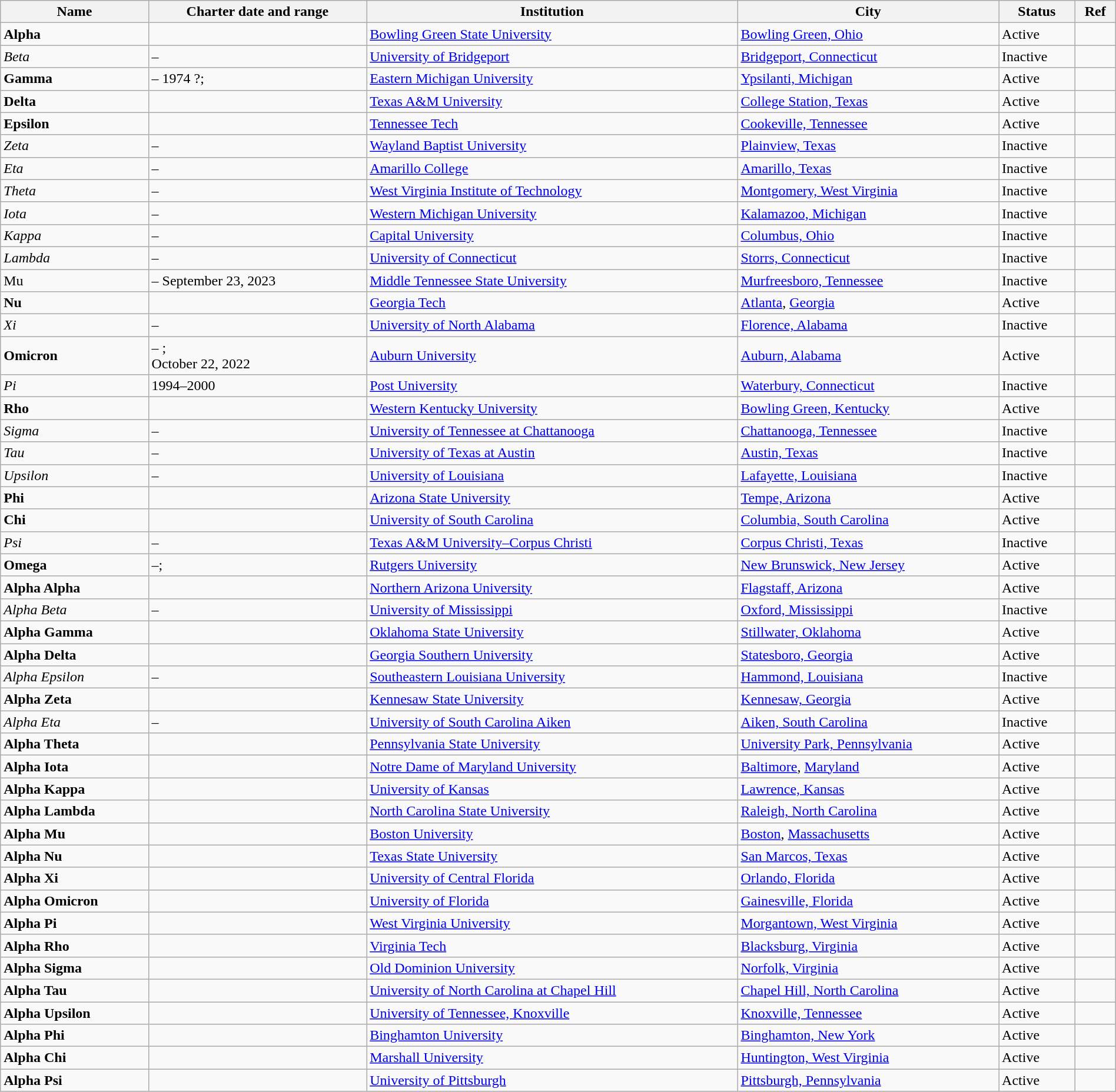<table class="wikitable sortable" style="width:100%;">
<tr>
<th>Name</th>
<th>Charter date and range</th>
<th>Institution</th>
<th>City</th>
<th>Status</th>
<th>Ref</th>
</tr>
<tr>
<td><strong>Alpha</strong></td>
<td></td>
<td><a href='#'>Bowling Green State University</a></td>
<td><a href='#'>Bowling Green, Ohio</a></td>
<td>Active</td>
<td></td>
</tr>
<tr>
<td><em>Beta</em></td>
<td> – </td>
<td><a href='#'>University of Bridgeport</a></td>
<td><a href='#'>Bridgeport, Connecticut</a></td>
<td>Inactive</td>
<td></td>
</tr>
<tr>
<td><strong>Gamma</strong></td>
<td> – 1974 ?;<br></td>
<td><a href='#'>Eastern Michigan University</a></td>
<td><a href='#'>Ypsilanti, Michigan</a></td>
<td>Active</td>
<td></td>
</tr>
<tr>
<td><strong>Delta</strong></td>
<td></td>
<td><a href='#'>Texas A&M University</a></td>
<td><a href='#'>College Station, Texas</a></td>
<td>Active</td>
<td></td>
</tr>
<tr>
<td><strong>Epsilon</strong></td>
<td></td>
<td><a href='#'>Tennessee Tech</a></td>
<td><a href='#'>Cookeville, Tennessee</a></td>
<td>Active</td>
<td></td>
</tr>
<tr>
<td><em>Zeta</em></td>
<td> – </td>
<td><a href='#'>Wayland Baptist University</a></td>
<td><a href='#'>Plainview, Texas</a></td>
<td>Inactive</td>
<td></td>
</tr>
<tr>
<td><em>Eta</em></td>
<td>–</td>
<td><a href='#'>Amarillo College</a></td>
<td><a href='#'>Amarillo, Texas</a></td>
<td>Inactive</td>
<td></td>
</tr>
<tr>
<td><em>Theta</em></td>
<td>–</td>
<td><a href='#'>West Virginia Institute of Technology</a></td>
<td><a href='#'>Montgomery, West Virginia</a></td>
<td>Inactive</td>
<td></td>
</tr>
<tr>
<td><em>Iota</em></td>
<td>–</td>
<td><a href='#'>Western Michigan University</a></td>
<td><a href='#'>Kalamazoo, Michigan</a></td>
<td>Inactive</td>
<td></td>
</tr>
<tr>
<td><em>Kappa</em></td>
<td>–</td>
<td><a href='#'>Capital University</a></td>
<td><a href='#'>Columbus, Ohio</a></td>
<td>Inactive</td>
<td></td>
</tr>
<tr>
<td><em>Lambda</em></td>
<td>–</td>
<td><a href='#'>University of Connecticut</a></td>
<td><a href='#'>Storrs, Connecticut</a></td>
<td>Inactive</td>
<td></td>
</tr>
<tr>
<td>Mu</td>
<td> – September 23, 2023</td>
<td><a href='#'>Middle Tennessee State University</a></td>
<td><a href='#'>Murfreesboro, Tennessee</a></td>
<td>Inactive</td>
<td></td>
</tr>
<tr>
<td><strong>Nu</strong></td>
<td></td>
<td><a href='#'>Georgia Tech</a></td>
<td><a href='#'>Atlanta</a>, <a href='#'>Georgia</a></td>
<td>Active</td>
<td></td>
</tr>
<tr>
<td><em>Xi</em></td>
<td>–</td>
<td><a href='#'>University of North Alabama</a></td>
<td><a href='#'>Florence, Alabama</a></td>
<td>Inactive</td>
<td></td>
</tr>
<tr>
<td><strong>Omicron</strong></td>
<td> – ;<br>October 22, 2022</td>
<td><a href='#'>Auburn University</a></td>
<td><a href='#'>Auburn, Alabama</a></td>
<td>Active</td>
<td></td>
</tr>
<tr>
<td><em>Pi</em></td>
<td>1994–2000</td>
<td><a href='#'>Post University</a></td>
<td><a href='#'>Waterbury, Connecticut</a></td>
<td>Inactive</td>
<td></td>
</tr>
<tr>
<td><strong>Rho</strong></td>
<td></td>
<td><a href='#'>Western Kentucky University</a></td>
<td><a href='#'>Bowling Green, Kentucky</a></td>
<td>Active</td>
<td></td>
</tr>
<tr>
<td><em>Sigma</em></td>
<td> – </td>
<td><a href='#'>University of Tennessee at Chattanooga</a></td>
<td><a href='#'>Chattanooga, Tennessee</a></td>
<td>Inactive</td>
<td></td>
</tr>
<tr>
<td><em>Tau</em></td>
<td> – </td>
<td><a href='#'>University of Texas at Austin</a></td>
<td><a href='#'>Austin, Texas</a></td>
<td>Inactive</td>
<td></td>
</tr>
<tr>
<td><em>Upsilon</em></td>
<td> – </td>
<td><a href='#'>University of Louisiana</a></td>
<td><a href='#'>Lafayette, Louisiana</a></td>
<td>Inactive</td>
<td></td>
</tr>
<tr>
<td><strong>Phi</strong></td>
<td></td>
<td><a href='#'>Arizona State University</a></td>
<td><a href='#'>Tempe, Arizona</a></td>
<td>Active</td>
<td></td>
</tr>
<tr>
<td><strong>Chi</strong></td>
<td></td>
<td><a href='#'>University of South Carolina</a></td>
<td><a href='#'>Columbia, South Carolina</a></td>
<td>Active</td>
<td></td>
</tr>
<tr>
<td><em>Psi</em></td>
<td> – </td>
<td><a href='#'>Texas A&M University–Corpus Christi</a></td>
<td><a href='#'>Corpus Christi, Texas</a></td>
<td>Inactive</td>
<td></td>
</tr>
<tr>
<td><strong>Omega</strong></td>
<td>–;<br></td>
<td><a href='#'>Rutgers University</a></td>
<td><a href='#'>New Brunswick, New Jersey</a></td>
<td>Active</td>
<td></td>
</tr>
<tr>
<td><strong>Alpha Alpha </strong></td>
<td></td>
<td><a href='#'>Northern Arizona University</a></td>
<td><a href='#'>Flagstaff, Arizona</a></td>
<td>Active</td>
<td></td>
</tr>
<tr>
<td><em>Alpha Beta</em></td>
<td> – </td>
<td><a href='#'>University of Mississippi</a></td>
<td><a href='#'>Oxford, Mississippi</a></td>
<td>Inactive</td>
<td></td>
</tr>
<tr>
<td><strong>Alpha Gamma</strong></td>
<td></td>
<td><a href='#'>Oklahoma State University</a></td>
<td><a href='#'>Stillwater, Oklahoma</a></td>
<td>Active</td>
<td></td>
</tr>
<tr>
<td><strong>Alpha Delta</strong></td>
<td></td>
<td><a href='#'>Georgia Southern University</a></td>
<td><a href='#'>Statesboro, Georgia</a></td>
<td>Active</td>
<td></td>
</tr>
<tr>
<td><em>Alpha Epsilon</em></td>
<td> – </td>
<td><a href='#'>Southeastern Louisiana University</a></td>
<td><a href='#'>Hammond, Louisiana</a></td>
<td>Inactive</td>
<td></td>
</tr>
<tr>
<td><strong>Alpha Zeta</strong></td>
<td></td>
<td><a href='#'>Kennesaw State University</a></td>
<td><a href='#'>Kennesaw, Georgia</a></td>
<td>Active</td>
<td></td>
</tr>
<tr>
<td><em>Alpha Eta</em></td>
<td> – </td>
<td><a href='#'>University of South Carolina Aiken</a></td>
<td><a href='#'>Aiken, South Carolina</a></td>
<td>Inactive</td>
<td></td>
</tr>
<tr>
<td><strong>Alpha Theta</strong></td>
<td></td>
<td><a href='#'>Pennsylvania State University</a></td>
<td><a href='#'>University Park, Pennsylvania</a></td>
<td>Active</td>
<td></td>
</tr>
<tr>
<td><strong>Alpha Iota</strong></td>
<td></td>
<td><a href='#'>Notre Dame of Maryland University</a></td>
<td><a href='#'>Baltimore</a>, <a href='#'>Maryland</a></td>
<td>Active</td>
<td></td>
</tr>
<tr>
<td><strong>Alpha Kappa</strong></td>
<td></td>
<td><a href='#'>University of Kansas</a></td>
<td><a href='#'>Lawrence, Kansas</a></td>
<td>Active</td>
<td></td>
</tr>
<tr>
<td><strong>Alpha Lambda</strong></td>
<td></td>
<td><a href='#'>North Carolina State University</a></td>
<td><a href='#'>Raleigh, North Carolina</a></td>
<td>Active</td>
<td></td>
</tr>
<tr>
<td><strong>Alpha Mu</strong></td>
<td></td>
<td><a href='#'>Boston University</a></td>
<td><a href='#'>Boston</a>, <a href='#'>Massachusetts</a></td>
<td>Active</td>
<td></td>
</tr>
<tr>
<td><strong>Alpha Nu</strong></td>
<td></td>
<td><a href='#'>Texas State University</a></td>
<td><a href='#'>San Marcos, Texas</a></td>
<td>Active</td>
<td></td>
</tr>
<tr>
<td><strong>Alpha Xi</strong></td>
<td></td>
<td><a href='#'>University of Central Florida</a></td>
<td><a href='#'>Orlando, Florida</a></td>
<td>Active</td>
<td></td>
</tr>
<tr>
<td><strong>Alpha Omicron</strong></td>
<td></td>
<td><a href='#'>University of Florida</a></td>
<td><a href='#'>Gainesville, Florida</a></td>
<td>Active</td>
<td></td>
</tr>
<tr>
<td><strong>Alpha Pi</strong></td>
<td></td>
<td><a href='#'>West Virginia University</a></td>
<td><a href='#'>Morgantown, West Virginia</a></td>
<td>Active</td>
<td></td>
</tr>
<tr>
<td><strong>Alpha Rho</strong></td>
<td></td>
<td><a href='#'>Virginia Tech</a></td>
<td><a href='#'>Blacksburg, Virginia</a></td>
<td>Active</td>
<td></td>
</tr>
<tr>
<td><strong>Alpha Sigma</strong></td>
<td></td>
<td><a href='#'>Old Dominion University</a></td>
<td><a href='#'>Norfolk, Virginia</a></td>
<td>Active</td>
<td></td>
</tr>
<tr>
<td><strong>Alpha Tau</strong></td>
<td></td>
<td><a href='#'>University of North Carolina at Chapel Hill</a></td>
<td><a href='#'>Chapel Hill, North Carolina</a></td>
<td>Active</td>
<td></td>
</tr>
<tr>
<td><strong>Alpha Upsilon</strong></td>
<td></td>
<td><a href='#'>University of Tennessee, Knoxville</a></td>
<td><a href='#'>Knoxville, Tennessee</a></td>
<td>Active</td>
<td></td>
</tr>
<tr>
<td><strong>Alpha Phi</strong></td>
<td></td>
<td><a href='#'>Binghamton University</a></td>
<td><a href='#'>Binghamton, New York</a></td>
<td>Active</td>
<td></td>
</tr>
<tr>
<td><strong>Alpha Chi</strong></td>
<td></td>
<td><a href='#'>Marshall University</a></td>
<td><a href='#'>Huntington, West Virginia</a></td>
<td>Active</td>
<td></td>
</tr>
<tr>
<td><strong>Alpha Psi</strong></td>
<td></td>
<td><a href='#'>University of Pittsburgh</a></td>
<td><a href='#'>Pittsburgh, Pennsylvania</a></td>
<td>Active</td>
<td></td>
</tr>
</table>
